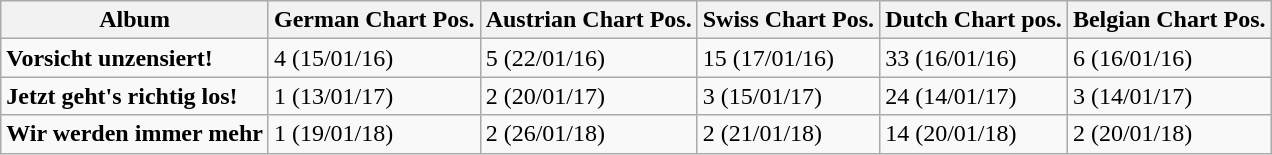<table class="wikitable">
<tr>
<th>Album</th>
<th>German Chart Pos.</th>
<th>Austrian Chart Pos.</th>
<th>Swiss Chart Pos.</th>
<th>Dutch Chart pos.</th>
<th>Belgian Chart Pos.</th>
</tr>
<tr>
<td><strong>Vorsicht unzensiert!</strong></td>
<td>4 (15/01/16)</td>
<td>5 (22/01/16)</td>
<td>15 (17/01/16)</td>
<td>33 (16/01/16)</td>
<td>6 (16/01/16)</td>
</tr>
<tr>
<td><strong>Jetzt geht's richtig los!</strong></td>
<td>1 (13/01/17)</td>
<td>2 (20/01/17)</td>
<td>3 (15/01/17)</td>
<td>24 (14/01/17)</td>
<td>3 (14/01/17)</td>
</tr>
<tr>
<td><strong>Wir werden immer mehr</strong></td>
<td>1 (19/01/18)</td>
<td>2 (26/01/18)</td>
<td>2 (21/01/18)</td>
<td>14 (20/01/18)</td>
<td>2 (20/01/18)</td>
</tr>
</table>
